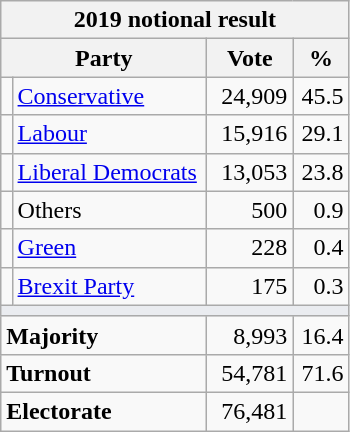<table class="wikitable">
<tr>
<th colspan="4">2019 notional result  </th>
</tr>
<tr>
<th bgcolor="#DDDDFF" width="130px" colspan="2">Party</th>
<th bgcolor="#DDDDFF" width="50px">Vote</th>
<th bgcolor="#DDDDFF" width="30px">%</th>
</tr>
<tr>
<td></td>
<td><a href='#'>Conservative</a></td>
<td align=right>24,909</td>
<td align=right>45.5</td>
</tr>
<tr>
<td></td>
<td><a href='#'>Labour</a></td>
<td align=right>15,916</td>
<td align=right>29.1</td>
</tr>
<tr>
<td></td>
<td><a href='#'>Liberal Democrats</a></td>
<td align=right>13,053</td>
<td align=right>23.8</td>
</tr>
<tr>
<td></td>
<td>Others</td>
<td align=right>500</td>
<td align=right>0.9</td>
</tr>
<tr>
<td></td>
<td><a href='#'>Green</a></td>
<td align=right>228</td>
<td align=right>0.4</td>
</tr>
<tr>
<td></td>
<td><a href='#'>Brexit Party</a></td>
<td align=right>175</td>
<td align=right>0.3</td>
</tr>
<tr>
<td colspan="4" bgcolor="#EAECF0"></td>
</tr>
<tr>
<td colspan="2"><strong>Majority</strong></td>
<td align=right>8,993</td>
<td align=right>16.4</td>
</tr>
<tr>
<td colspan="2"><strong>Turnout</strong></td>
<td align=right>54,781</td>
<td align=right>71.6</td>
</tr>
<tr>
<td colspan="2"><strong>Electorate</strong></td>
<td align=right>76,481</td>
</tr>
</table>
